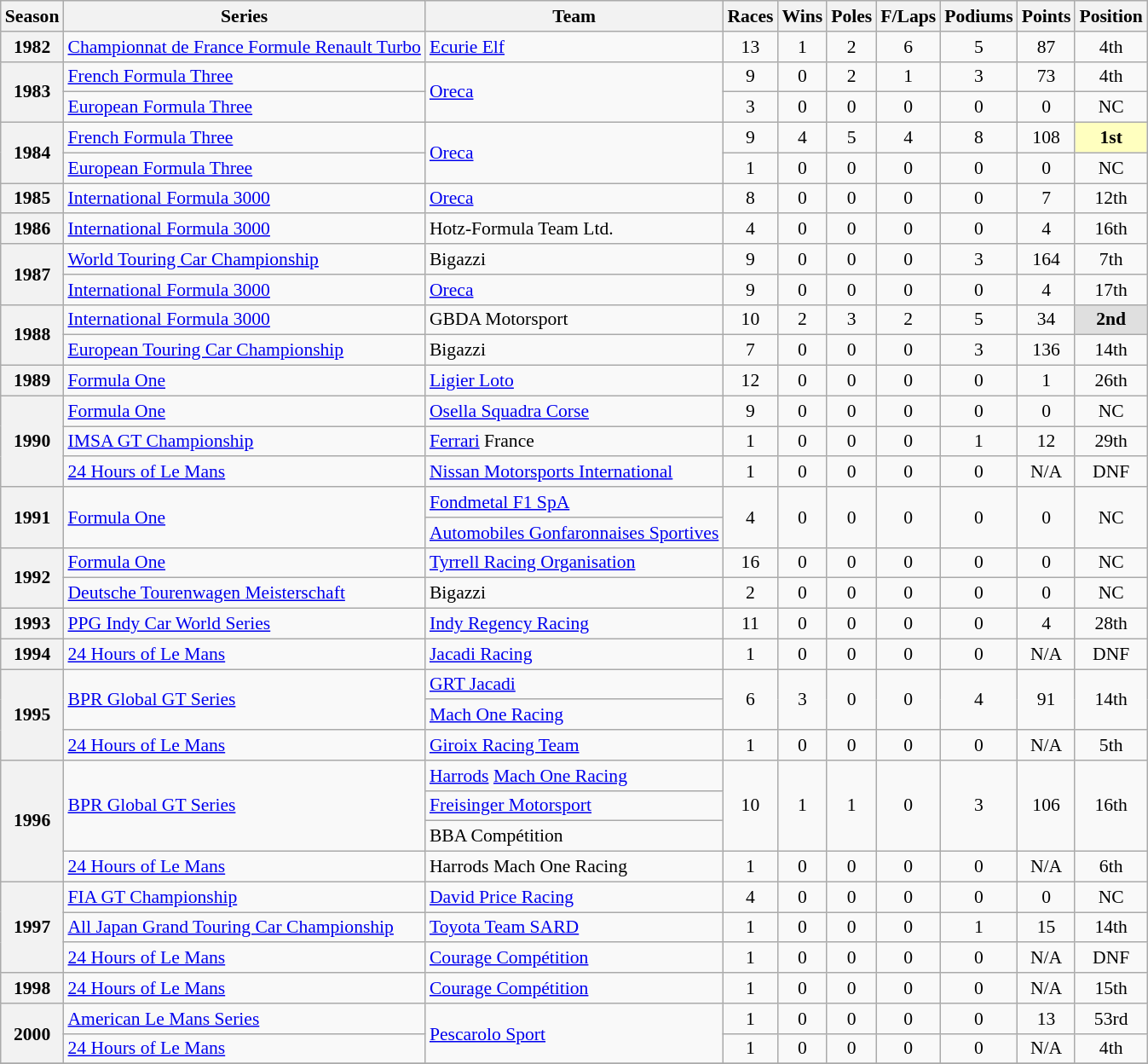<table class="wikitable" style="font-size: 90%; text-align:center">
<tr>
<th>Season</th>
<th>Series</th>
<th>Team</th>
<th>Races</th>
<th>Wins</th>
<th>Poles</th>
<th>F/Laps</th>
<th>Podiums</th>
<th>Points</th>
<th>Position</th>
</tr>
<tr>
<th>1982</th>
<td align=left nowrap><a href='#'>Championnat de France Formule Renault Turbo</a></td>
<td align=left><a href='#'>Ecurie Elf</a></td>
<td>13</td>
<td>1</td>
<td>2</td>
<td>6</td>
<td>5</td>
<td>87</td>
<td>4th</td>
</tr>
<tr>
<th rowspan=2>1983</th>
<td align=left><a href='#'>French Formula Three</a></td>
<td rowspan="2" style="text-align:left"><a href='#'>Oreca</a></td>
<td>9</td>
<td>0</td>
<td>2</td>
<td>1</td>
<td>3</td>
<td>73</td>
<td>4th</td>
</tr>
<tr>
<td align=left><a href='#'>European Formula Three</a></td>
<td>3</td>
<td>0</td>
<td>0</td>
<td>0</td>
<td>0</td>
<td>0</td>
<td>NC</td>
</tr>
<tr>
<th rowspan=2>1984</th>
<td align=left><a href='#'>French Formula Three</a></td>
<td rowspan="2" style="text-align:left"><a href='#'>Oreca</a></td>
<td>9</td>
<td>4</td>
<td>5</td>
<td>4</td>
<td>8</td>
<td>108</td>
<td style="background:#FFFFBF"><strong>1st</strong></td>
</tr>
<tr>
<td align=left><a href='#'>European Formula Three</a></td>
<td>1</td>
<td>0</td>
<td>0</td>
<td>0</td>
<td>0</td>
<td>0</td>
<td>NC</td>
</tr>
<tr>
<th>1985</th>
<td align=left><a href='#'>International Formula 3000</a></td>
<td align=left><a href='#'>Oreca</a></td>
<td>8</td>
<td>0</td>
<td>0</td>
<td>0</td>
<td>0</td>
<td>7</td>
<td>12th</td>
</tr>
<tr>
<th>1986</th>
<td align=left><a href='#'>International Formula 3000</a></td>
<td align=left>Hotz-Formula Team Ltd.</td>
<td>4</td>
<td>0</td>
<td>0</td>
<td>0</td>
<td>0</td>
<td>4</td>
<td>16th</td>
</tr>
<tr>
<th rowspan=2>1987</th>
<td align=left><a href='#'>World Touring Car Championship</a></td>
<td align=left>Bigazzi</td>
<td>9</td>
<td>0</td>
<td>0</td>
<td>0</td>
<td>3</td>
<td>164</td>
<td>7th</td>
</tr>
<tr>
<td align=left><a href='#'>International Formula 3000</a></td>
<td align=left><a href='#'>Oreca</a></td>
<td>9</td>
<td>0</td>
<td>0</td>
<td>0</td>
<td>0</td>
<td>4</td>
<td>17th</td>
</tr>
<tr>
<th rowspan=2>1988</th>
<td align=left><a href='#'>International Formula 3000</a></td>
<td align=left>GBDA Motorsport</td>
<td>10</td>
<td>2</td>
<td>3</td>
<td>2</td>
<td>5</td>
<td>34</td>
<td style="background:#DFDFDF"><strong>2nd</strong></td>
</tr>
<tr>
<td align=left><a href='#'>European Touring Car Championship</a></td>
<td align=left>Bigazzi</td>
<td>7</td>
<td>0</td>
<td>0</td>
<td>0</td>
<td>3</td>
<td>136</td>
<td>14th</td>
</tr>
<tr>
<th>1989</th>
<td align=left><a href='#'>Formula One</a></td>
<td align=left><a href='#'>Ligier Loto</a></td>
<td>12</td>
<td>0</td>
<td>0</td>
<td>0</td>
<td>0</td>
<td>1</td>
<td>26th</td>
</tr>
<tr>
<th rowspan=3>1990</th>
<td align=left><a href='#'>Formula One</a></td>
<td align=left><a href='#'>Osella Squadra Corse</a></td>
<td>9</td>
<td>0</td>
<td>0</td>
<td>0</td>
<td>0</td>
<td>0</td>
<td>NC</td>
</tr>
<tr>
<td align=left><a href='#'>IMSA GT Championship</a></td>
<td align=left><a href='#'>Ferrari</a> France</td>
<td>1</td>
<td>0</td>
<td>0</td>
<td>0</td>
<td>1</td>
<td>12</td>
<td>29th</td>
</tr>
<tr>
<td align=left><a href='#'>24 Hours of Le Mans</a></td>
<td align=left><a href='#'>Nissan Motorsports International</a></td>
<td>1</td>
<td>0</td>
<td>0</td>
<td>0</td>
<td>0</td>
<td>N/A</td>
<td>DNF</td>
</tr>
<tr>
<th rowspan=2>1991</th>
<td rowspan="2" style="text-align:left"><a href='#'>Formula One</a></td>
<td align=left><a href='#'>Fondmetal F1 SpA</a></td>
<td rowspan=2>4</td>
<td rowspan=2>0</td>
<td rowspan=2>0</td>
<td rowspan=2>0</td>
<td rowspan=2>0</td>
<td rowspan=2>0</td>
<td rowspan=2>NC</td>
</tr>
<tr>
<td align=left nowrap><a href='#'>Automobiles Gonfaronnaises Sportives</a></td>
</tr>
<tr>
<th rowspan=2>1992</th>
<td align=left><a href='#'>Formula One</a></td>
<td align=left><a href='#'>Tyrrell Racing Organisation</a></td>
<td>16</td>
<td>0</td>
<td>0</td>
<td>0</td>
<td>0</td>
<td>0</td>
<td>NC</td>
</tr>
<tr>
<td align=left><a href='#'>Deutsche Tourenwagen Meisterschaft</a></td>
<td align=left>Bigazzi</td>
<td>2</td>
<td>0</td>
<td>0</td>
<td>0</td>
<td>0</td>
<td>0</td>
<td>NC</td>
</tr>
<tr>
<th>1993</th>
<td align=left><a href='#'>PPG Indy Car World Series</a></td>
<td align=left><a href='#'>Indy Regency Racing</a></td>
<td>11</td>
<td>0</td>
<td>0</td>
<td>0</td>
<td>0</td>
<td>4</td>
<td>28th</td>
</tr>
<tr>
<th>1994</th>
<td align=left><a href='#'>24 Hours of Le Mans</a></td>
<td align=left><a href='#'>Jacadi Racing</a></td>
<td>1</td>
<td>0</td>
<td>0</td>
<td>0</td>
<td>0</td>
<td>N/A</td>
<td>DNF</td>
</tr>
<tr>
<th rowspan=3>1995</th>
<td rowspan="2" style="text-align:left"><a href='#'>BPR Global GT Series</a></td>
<td align=left><a href='#'>GRT Jacadi</a></td>
<td rowspan=2>6</td>
<td rowspan=2>3</td>
<td rowspan=2>0</td>
<td rowspan=2>0</td>
<td rowspan=2>4</td>
<td rowspan=2>91</td>
<td rowspan=2>14th</td>
</tr>
<tr>
<td align=left><a href='#'>Mach One Racing</a></td>
</tr>
<tr>
<td align=left><a href='#'>24 Hours of Le Mans</a></td>
<td align=left><a href='#'>Giroix Racing Team</a></td>
<td>1</td>
<td>0</td>
<td>0</td>
<td>0</td>
<td>0</td>
<td>N/A</td>
<td>5th</td>
</tr>
<tr>
<th rowspan=4>1996</th>
<td rowspan="3" style="text-align:left"><a href='#'>BPR Global GT Series</a></td>
<td align=left><a href='#'>Harrods</a> <a href='#'>Mach One Racing</a></td>
<td rowspan=3>10</td>
<td rowspan=3>1</td>
<td rowspan=3>1</td>
<td rowspan=3>0</td>
<td rowspan=3>3</td>
<td rowspan=3>106</td>
<td rowspan=3>16th</td>
</tr>
<tr>
<td align=left><a href='#'>Freisinger Motorsport</a></td>
</tr>
<tr>
<td align=left>BBA Compétition</td>
</tr>
<tr>
<td align=left><a href='#'>24 Hours of Le Mans</a></td>
<td align=left>Harrods Mach One Racing</td>
<td>1</td>
<td>0</td>
<td>0</td>
<td>0</td>
<td>0</td>
<td>N/A</td>
<td>6th</td>
</tr>
<tr>
<th rowspan=3>1997</th>
<td align=left><a href='#'>FIA GT Championship</a></td>
<td align=left><a href='#'>David Price Racing</a></td>
<td>4</td>
<td>0</td>
<td>0</td>
<td>0</td>
<td>0</td>
<td>0</td>
<td>NC</td>
</tr>
<tr>
<td align=left><a href='#'>All Japan Grand Touring Car Championship</a></td>
<td align=left><a href='#'>Toyota Team SARD</a></td>
<td>1</td>
<td>0</td>
<td>0</td>
<td>0</td>
<td>1</td>
<td>15</td>
<td>14th</td>
</tr>
<tr>
<td align=left><a href='#'>24 Hours of Le Mans</a></td>
<td align=left><a href='#'>Courage Compétition</a></td>
<td>1</td>
<td>0</td>
<td>0</td>
<td>0</td>
<td>0</td>
<td>N/A</td>
<td>DNF</td>
</tr>
<tr>
<th>1998</th>
<td align=left><a href='#'>24 Hours of Le Mans</a></td>
<td align=left><a href='#'>Courage Compétition</a></td>
<td>1</td>
<td>0</td>
<td>0</td>
<td>0</td>
<td>0</td>
<td>N/A</td>
<td>15th</td>
</tr>
<tr>
<th rowspan=2>2000</th>
<td align=left><a href='#'>American Le Mans Series</a></td>
<td rowspan="2" style="text-align:left"><a href='#'>Pescarolo Sport</a></td>
<td>1</td>
<td>0</td>
<td>0</td>
<td>0</td>
<td>0</td>
<td>13</td>
<td>53rd</td>
</tr>
<tr>
<td align=left><a href='#'>24 Hours of Le Mans</a></td>
<td>1</td>
<td>0</td>
<td>0</td>
<td>0</td>
<td>0</td>
<td>N/A</td>
<td>4th</td>
</tr>
<tr>
</tr>
</table>
